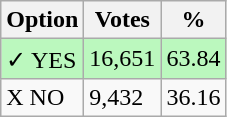<table class="wikitable">
<tr>
<th>Option</th>
<th>Votes</th>
<th>%</th>
</tr>
<tr>
<td style=background:#bbf8be>✓ YES</td>
<td style=background:#bbf8be>16,651</td>
<td style=background:#bbf8be>63.84</td>
</tr>
<tr>
<td>X NO</td>
<td>9,432</td>
<td>36.16</td>
</tr>
</table>
